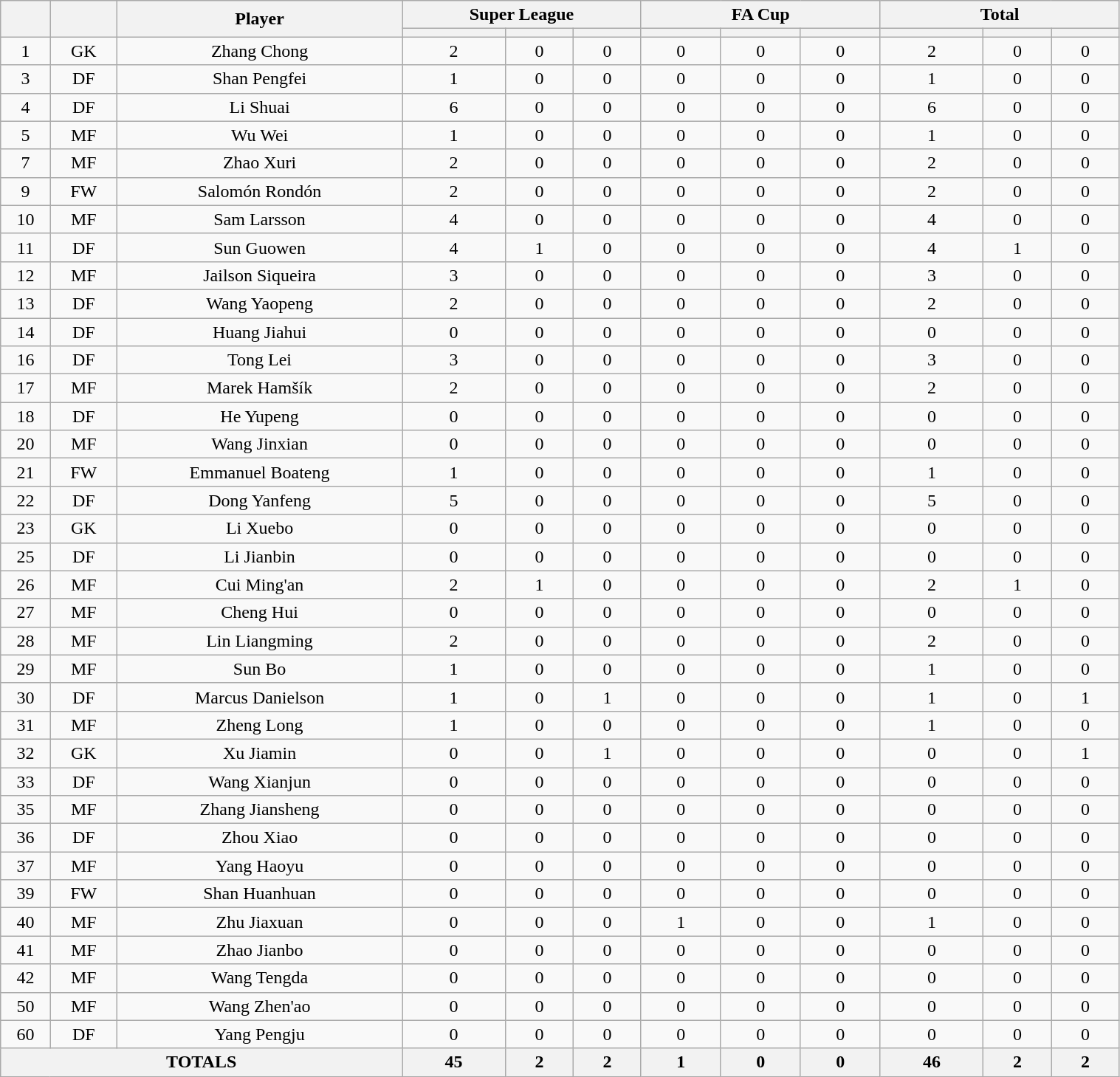<table class="wikitable" width="80%" style="text-align:center">
<tr>
<th rowspan="2"></th>
<th rowspan="2"></th>
<th rowspan="2">Player</th>
<th colspan="3" width="105">Super League</th>
<th colspan="3" width="105">FA Cup</th>
<th colspan="3" width="105">Total</th>
</tr>
<tr>
<th></th>
<th></th>
<th></th>
<th></th>
<th></th>
<th></th>
<th></th>
<th></th>
<th></th>
</tr>
<tr>
<td>1</td>
<td>GK</td>
<td>Zhang Chong</td>
<td>2</td>
<td>0</td>
<td>0</td>
<td>0</td>
<td>0</td>
<td>0</td>
<td>2</td>
<td>0</td>
<td>0</td>
</tr>
<tr>
<td>3</td>
<td>DF</td>
<td>Shan Pengfei</td>
<td>1</td>
<td>0</td>
<td>0</td>
<td>0</td>
<td>0</td>
<td>0</td>
<td>1</td>
<td>0</td>
<td>0</td>
</tr>
<tr>
<td>4</td>
<td>DF</td>
<td>Li Shuai</td>
<td>6</td>
<td>0</td>
<td>0</td>
<td>0</td>
<td>0</td>
<td>0</td>
<td>6</td>
<td>0</td>
<td>0</td>
</tr>
<tr>
<td>5</td>
<td>MF</td>
<td>Wu Wei</td>
<td>1</td>
<td>0</td>
<td>0</td>
<td>0</td>
<td>0</td>
<td>0</td>
<td>1</td>
<td>0</td>
<td>0</td>
</tr>
<tr>
<td>7</td>
<td>MF</td>
<td>Zhao Xuri</td>
<td>2</td>
<td>0</td>
<td>0</td>
<td>0</td>
<td>0</td>
<td>0</td>
<td>2</td>
<td>0</td>
<td>0</td>
</tr>
<tr>
<td>9</td>
<td>FW</td>
<td>Salomón Rondón</td>
<td>2</td>
<td>0</td>
<td>0</td>
<td>0</td>
<td>0</td>
<td>0</td>
<td>2</td>
<td>0</td>
<td>0</td>
</tr>
<tr>
<td>10</td>
<td>MF</td>
<td>Sam Larsson</td>
<td>4</td>
<td>0</td>
<td>0</td>
<td>0</td>
<td>0</td>
<td>0</td>
<td>4</td>
<td>0</td>
<td>0</td>
</tr>
<tr>
<td>11</td>
<td>DF</td>
<td>Sun Guowen</td>
<td>4</td>
<td>1</td>
<td>0</td>
<td>0</td>
<td>0</td>
<td>0</td>
<td>4</td>
<td>1</td>
<td>0</td>
</tr>
<tr>
<td>12</td>
<td>MF</td>
<td>Jailson Siqueira</td>
<td>3</td>
<td>0</td>
<td>0</td>
<td>0</td>
<td>0</td>
<td>0</td>
<td>3</td>
<td>0</td>
<td>0</td>
</tr>
<tr>
<td>13</td>
<td>DF</td>
<td>Wang Yaopeng</td>
<td>2</td>
<td>0</td>
<td>0</td>
<td>0</td>
<td>0</td>
<td>0</td>
<td>2</td>
<td>0</td>
<td>0</td>
</tr>
<tr>
<td>14</td>
<td>DF</td>
<td>Huang Jiahui</td>
<td>0</td>
<td>0</td>
<td>0</td>
<td>0</td>
<td>0</td>
<td>0</td>
<td>0</td>
<td>0</td>
<td>0</td>
</tr>
<tr>
<td>16</td>
<td>DF</td>
<td>Tong Lei</td>
<td>3</td>
<td>0</td>
<td>0</td>
<td>0</td>
<td>0</td>
<td>0</td>
<td>3</td>
<td>0</td>
<td>0</td>
</tr>
<tr>
<td>17</td>
<td>MF</td>
<td>Marek Hamšík</td>
<td>2</td>
<td>0</td>
<td>0</td>
<td>0</td>
<td>0</td>
<td>0</td>
<td>2</td>
<td>0</td>
<td>0</td>
</tr>
<tr>
<td>18</td>
<td>DF</td>
<td>He Yupeng</td>
<td>0</td>
<td>0</td>
<td>0</td>
<td>0</td>
<td>0</td>
<td>0</td>
<td>0</td>
<td>0</td>
<td>0</td>
</tr>
<tr>
<td>20</td>
<td>MF</td>
<td>Wang Jinxian</td>
<td>0</td>
<td>0</td>
<td>0</td>
<td>0</td>
<td>0</td>
<td>0</td>
<td>0</td>
<td>0</td>
<td>0</td>
</tr>
<tr>
<td>21</td>
<td>FW</td>
<td>Emmanuel Boateng</td>
<td>1</td>
<td>0</td>
<td>0</td>
<td>0</td>
<td>0</td>
<td>0</td>
<td>1</td>
<td>0</td>
<td>0</td>
</tr>
<tr>
<td>22</td>
<td>DF</td>
<td>Dong Yanfeng</td>
<td>5</td>
<td>0</td>
<td>0</td>
<td>0</td>
<td>0</td>
<td>0</td>
<td>5</td>
<td>0</td>
<td>0</td>
</tr>
<tr>
<td>23</td>
<td>GK</td>
<td>Li Xuebo</td>
<td>0</td>
<td>0</td>
<td>0</td>
<td>0</td>
<td>0</td>
<td>0</td>
<td>0</td>
<td>0</td>
<td>0</td>
</tr>
<tr>
<td>25</td>
<td>DF</td>
<td>Li Jianbin</td>
<td>0</td>
<td>0</td>
<td>0</td>
<td>0</td>
<td>0</td>
<td>0</td>
<td>0</td>
<td>0</td>
<td>0</td>
</tr>
<tr>
<td>26</td>
<td>MF</td>
<td>Cui Ming'an</td>
<td>2</td>
<td>1</td>
<td>0</td>
<td>0</td>
<td>0</td>
<td>0</td>
<td>2</td>
<td>1</td>
<td>0</td>
</tr>
<tr>
<td>27</td>
<td>MF</td>
<td>Cheng Hui</td>
<td>0</td>
<td>0</td>
<td>0</td>
<td>0</td>
<td>0</td>
<td>0</td>
<td>0</td>
<td>0</td>
<td>0</td>
</tr>
<tr>
<td>28</td>
<td>MF</td>
<td>Lin Liangming</td>
<td>2</td>
<td>0</td>
<td>0</td>
<td>0</td>
<td>0</td>
<td>0</td>
<td>2</td>
<td>0</td>
<td>0</td>
</tr>
<tr>
<td>29</td>
<td>MF</td>
<td>Sun Bo</td>
<td>1</td>
<td>0</td>
<td>0</td>
<td>0</td>
<td>0</td>
<td>0</td>
<td>1</td>
<td>0</td>
<td>0</td>
</tr>
<tr>
<td>30</td>
<td>DF</td>
<td>Marcus Danielson</td>
<td>1</td>
<td>0</td>
<td>1</td>
<td>0</td>
<td>0</td>
<td>0</td>
<td>1</td>
<td>0</td>
<td>1</td>
</tr>
<tr>
<td>31</td>
<td>MF</td>
<td>Zheng Long</td>
<td>1</td>
<td>0</td>
<td>0</td>
<td>0</td>
<td>0</td>
<td>0</td>
<td>1</td>
<td>0</td>
<td>0</td>
</tr>
<tr>
<td>32</td>
<td>GK</td>
<td>Xu Jiamin</td>
<td>0</td>
<td>0</td>
<td>1</td>
<td>0</td>
<td>0</td>
<td>0</td>
<td>0</td>
<td>0</td>
<td>1</td>
</tr>
<tr>
<td>33</td>
<td>DF</td>
<td>Wang Xianjun</td>
<td>0</td>
<td>0</td>
<td>0</td>
<td>0</td>
<td>0</td>
<td>0</td>
<td>0</td>
<td>0</td>
<td>0</td>
</tr>
<tr>
<td>35</td>
<td>MF</td>
<td>Zhang Jiansheng</td>
<td>0</td>
<td>0</td>
<td>0</td>
<td>0</td>
<td>0</td>
<td>0</td>
<td>0</td>
<td>0</td>
<td>0</td>
</tr>
<tr>
<td>36</td>
<td>DF</td>
<td>Zhou Xiao</td>
<td>0</td>
<td>0</td>
<td>0</td>
<td>0</td>
<td>0</td>
<td>0</td>
<td>0</td>
<td>0</td>
<td>0</td>
</tr>
<tr>
<td>37</td>
<td>MF</td>
<td>Yang Haoyu</td>
<td>0</td>
<td>0</td>
<td>0</td>
<td>0</td>
<td>0</td>
<td>0</td>
<td>0</td>
<td>0</td>
<td>0</td>
</tr>
<tr>
<td>39</td>
<td>FW</td>
<td>Shan Huanhuan</td>
<td>0</td>
<td>0</td>
<td>0</td>
<td>0</td>
<td>0</td>
<td>0</td>
<td>0</td>
<td>0</td>
<td>0</td>
</tr>
<tr>
<td>40</td>
<td>MF</td>
<td>Zhu Jiaxuan</td>
<td>0</td>
<td>0</td>
<td>0</td>
<td>1</td>
<td>0</td>
<td>0</td>
<td>1</td>
<td>0</td>
<td>0</td>
</tr>
<tr>
<td>41</td>
<td>MF</td>
<td>Zhao Jianbo</td>
<td>0</td>
<td>0</td>
<td>0</td>
<td>0</td>
<td>0</td>
<td>0</td>
<td>0</td>
<td>0</td>
<td>0</td>
</tr>
<tr>
<td>42</td>
<td>MF</td>
<td>Wang Tengda</td>
<td>0</td>
<td>0</td>
<td>0</td>
<td>0</td>
<td>0</td>
<td>0</td>
<td>0</td>
<td>0</td>
<td>0</td>
</tr>
<tr>
<td>50</td>
<td>MF</td>
<td>Wang Zhen'ao</td>
<td>0</td>
<td>0</td>
<td>0</td>
<td>0</td>
<td>0</td>
<td>0</td>
<td>0</td>
<td>0</td>
<td>0</td>
</tr>
<tr>
<td>60</td>
<td>DF</td>
<td>Yang Pengju</td>
<td>0</td>
<td>0</td>
<td>0</td>
<td>0</td>
<td>0</td>
<td>0</td>
<td>0</td>
<td>0</td>
<td>0</td>
</tr>
<tr>
<th colspan="3">TOTALS</th>
<th>45</th>
<th>2</th>
<th>2</th>
<th>1</th>
<th>0</th>
<th>0</th>
<th>46</th>
<th>2</th>
<th>2</th>
</tr>
</table>
